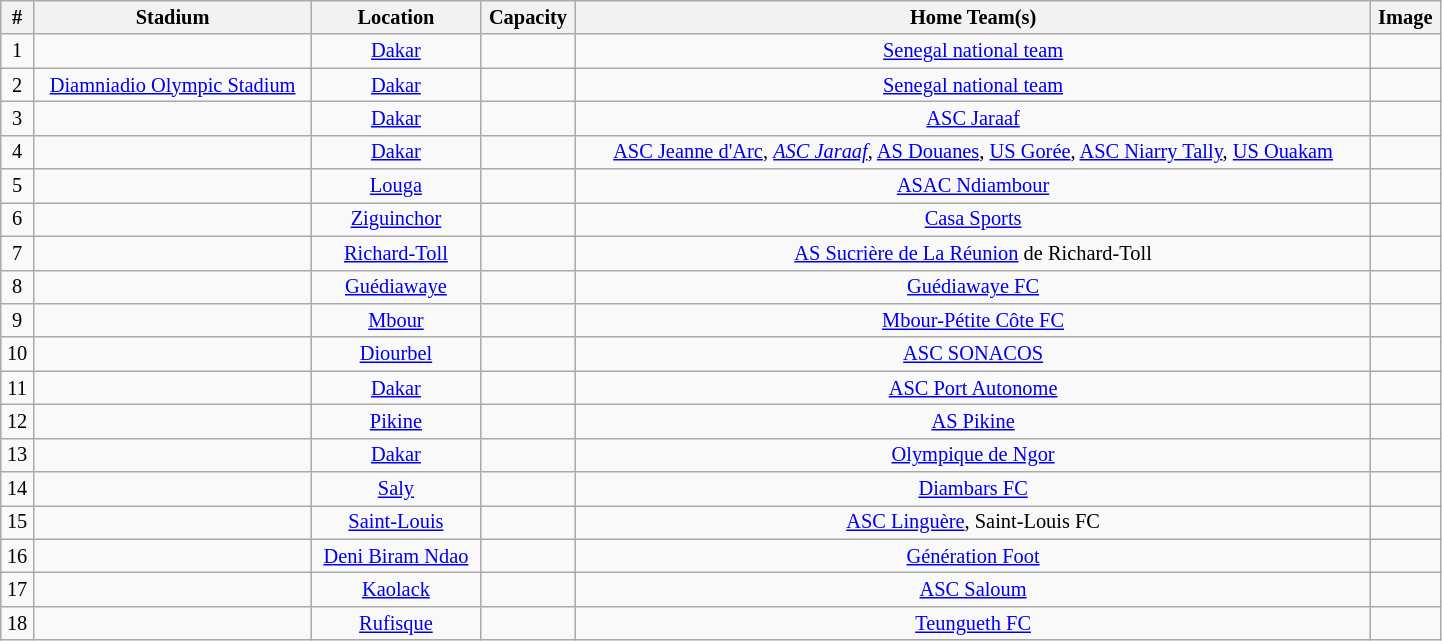<table class="wikitable sortable" style="width:76%; text-align:center; background:#f9f9f9; font-size:85%;">
<tr>
<th>#</th>
<th>Stadium</th>
<th>Location</th>
<th>Capacity</th>
<th>Home Team(s)</th>
<th>Image</th>
</tr>
<tr>
<td style="text-align:center;">1</td>
<td></td>
<td style="text-align:center;"><a href='#'>Dakar</a></td>
<td style="text-align:center;"></td>
<td><a href='#'>Senegal national team</a></td>
<td></td>
</tr>
<tr>
<td style="text-align:center;">2</td>
<td><a href='#'>Diamniadio Olympic Stadium</a></td>
<td style="text-align:center;"><a href='#'>Dakar</a></td>
<td style="text-align:center;"></td>
<td><a href='#'>Senegal national team</a></td>
<td></td>
</tr>
<tr>
<td style="text-align:center;">3</td>
<td></td>
<td style="text-align:center;"><a href='#'>Dakar</a></td>
<td style="text-align:center;"></td>
<td><a href='#'>ASC Jaraaf</a></td>
<td></td>
</tr>
<tr>
<td style="text-align:center;">4</td>
<td></td>
<td style="text-align:center;"><a href='#'>Dakar</a></td>
<td style="text-align:center;"></td>
<td><a href='#'>ASC Jeanne d'Arc</a>, <em><a href='#'>ASC Jaraaf</a></em>, <a href='#'>AS Douanes</a>, <a href='#'>US Gorée</a>, <a href='#'>ASC Niarry Tally</a>, <a href='#'>US Ouakam</a></td>
<td></td>
</tr>
<tr>
<td style="text-align:center;">5</td>
<td></td>
<td style="text-align:center;"><a href='#'>Louga</a></td>
<td style="text-align:center;"></td>
<td><a href='#'>ASAC Ndiambour</a></td>
<td></td>
</tr>
<tr>
<td style="text-align:center;">6</td>
<td></td>
<td style="text-align:center;"><a href='#'>Ziguinchor</a></td>
<td style="text-align:center;"></td>
<td><a href='#'>Casa Sports</a></td>
<td></td>
</tr>
<tr>
<td style="text-align:center;">7</td>
<td></td>
<td style="text-align:center;"><a href='#'>Richard-Toll</a></td>
<td style="text-align:center;"></td>
<td><a href='#'>AS Sucrière de La Réunion</a> de Richard-Toll</td>
<td></td>
</tr>
<tr>
<td style="text-align:center;">8</td>
<td></td>
<td style="text-align:center;"><a href='#'>Guédiawaye</a></td>
<td style="text-align:center;"></td>
<td><a href='#'>Guédiawaye FC</a></td>
<td></td>
</tr>
<tr>
<td style="text-align:center;">9</td>
<td></td>
<td style="text-align:center;"><a href='#'>Mbour</a></td>
<td style="text-align:center;"></td>
<td><a href='#'>Mbour-Pétite Côte FC</a></td>
<td></td>
</tr>
<tr>
<td style="text-align:center;">10</td>
<td></td>
<td style="text-align:center;"><a href='#'>Diourbel</a></td>
<td style="text-align:center;"></td>
<td><a href='#'>ASC SONACOS</a></td>
<td></td>
</tr>
<tr>
<td style="text-align:center;">11</td>
<td></td>
<td style="text-align:center;"><a href='#'>Dakar</a></td>
<td style="text-align:center;"></td>
<td><a href='#'>ASC Port Autonome</a></td>
<td></td>
</tr>
<tr>
<td style="text-align:center;">12</td>
<td></td>
<td style="text-align:center;"><a href='#'>Pikine</a></td>
<td style="text-align:center;"></td>
<td><a href='#'>AS Pikine</a></td>
<td></td>
</tr>
<tr>
<td style="text-align:center;">13</td>
<td></td>
<td style="text-align:center;"><a href='#'>Dakar</a></td>
<td style="text-align:center;"></td>
<td><a href='#'>Olympique de Ngor</a></td>
<td></td>
</tr>
<tr>
<td style="text-align:center;">14</td>
<td></td>
<td style="text-align:center;"><a href='#'>Saly</a></td>
<td style="text-align:center;"></td>
<td><a href='#'>Diambars FC</a></td>
<td></td>
</tr>
<tr>
<td style="text-align:center;">15</td>
<td></td>
<td style="text-align:center;"><a href='#'>Saint-Louis</a></td>
<td style="text-align:center;"></td>
<td><a href='#'>ASC Linguère</a>, Saint-Louis FC</td>
<td></td>
</tr>
<tr>
<td style="text-align:center;">16</td>
<td></td>
<td style="text-align:center;"><a href='#'>Deni Biram Ndao</a></td>
<td style="text-align:center;"></td>
<td><a href='#'>Génération Foot</a></td>
<td></td>
</tr>
<tr>
<td style="text-align:center;">17</td>
<td></td>
<td style="text-align:center;"><a href='#'>Kaolack</a></td>
<td style="text-align:center;"></td>
<td><a href='#'>ASC Saloum</a></td>
<td></td>
</tr>
<tr>
<td style="text-align:center;">18</td>
<td></td>
<td style="text-align:center;"><a href='#'>Rufisque</a></td>
<td style="text-align:center;"></td>
<td><a href='#'>Teungueth FC</a></td>
<td></td>
</tr>
</table>
